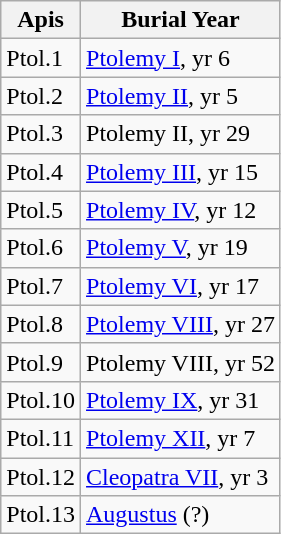<table class="wikitable floatright">
<tr>
<th>Apis</th>
<th>Burial Year</th>
</tr>
<tr>
<td>Ptol.1</td>
<td><a href='#'>Ptolemy I</a>, yr 6</td>
</tr>
<tr>
<td>Ptol.2</td>
<td><a href='#'>Ptolemy II</a>, yr 5</td>
</tr>
<tr>
<td>Ptol.3</td>
<td>Ptolemy II, yr 29</td>
</tr>
<tr>
<td>Ptol.4</td>
<td><a href='#'>Ptolemy III</a>, yr 15</td>
</tr>
<tr>
<td>Ptol.5</td>
<td><a href='#'>Ptolemy IV</a>, yr 12</td>
</tr>
<tr>
<td>Ptol.6</td>
<td><a href='#'>Ptolemy V</a>, yr 19</td>
</tr>
<tr>
<td>Ptol.7</td>
<td><a href='#'>Ptolemy VI</a>, yr 17</td>
</tr>
<tr>
<td>Ptol.8</td>
<td><a href='#'>Ptolemy VIII</a>, yr 27</td>
</tr>
<tr>
<td>Ptol.9</td>
<td>Ptolemy VIII, yr 52</td>
</tr>
<tr>
<td>Ptol.10</td>
<td><a href='#'>Ptolemy IX</a>, yr 31</td>
</tr>
<tr>
<td>Ptol.11</td>
<td><a href='#'>Ptolemy XII</a>, yr 7</td>
</tr>
<tr>
<td>Ptol.12</td>
<td><a href='#'>Cleopatra VII</a>, yr 3</td>
</tr>
<tr>
<td>Ptol.13</td>
<td><a href='#'>Augustus</a> (?)</td>
</tr>
</table>
